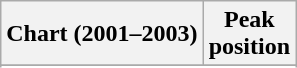<table class="wikitable plainrowheaders sortable">
<tr>
<th scope="col">Chart (2001–2003)</th>
<th scope="col">Peak<br>position</th>
</tr>
<tr>
</tr>
<tr>
</tr>
<tr>
</tr>
<tr>
</tr>
</table>
